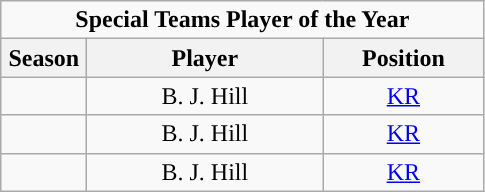<table class="wikitable sortable" style="text-align:center">
<tr>
<td colspan="4"><strong>Special Teams Player of the Year</strong></td>
</tr>
<tr>
<th style="width:50px; ">Season</th>
<th style="width:150px; ">Player</th>
<th style="width:100px; ">Position</th>
</tr>
<tr>
<td></td>
<td>B. J. Hill</td>
<td><a href='#'>KR</a></td>
</tr>
<tr>
<td></td>
<td>B. J. Hill</td>
<td><a href='#'>KR</a></td>
</tr>
<tr>
<td></td>
<td>B. J. Hill</td>
<td><a href='#'>KR</a></td>
</tr>
</table>
